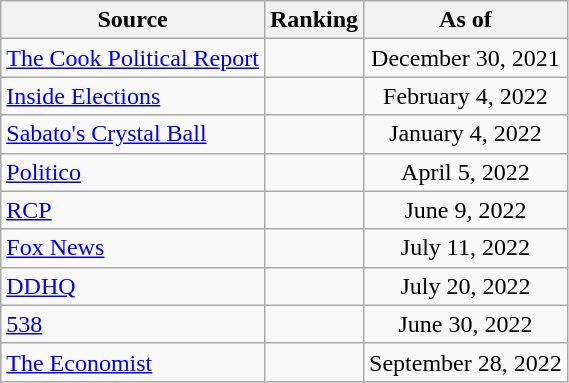<table class="wikitable" style="text-align:center">
<tr>
<th>Source</th>
<th>Ranking</th>
<th>As of</th>
</tr>
<tr>
<td align=left><a href='#'>The Cook Political Report</a></td>
<td></td>
<td>December 30, 2021</td>
</tr>
<tr>
<td align=left><a href='#'>Inside Elections</a></td>
<td></td>
<td>February 4, 2022</td>
</tr>
<tr>
<td align=left><a href='#'>Sabato's Crystal Ball</a></td>
<td></td>
<td>January 4, 2022</td>
</tr>
<tr>
<td align=left><a href='#'>Politico</a></td>
<td></td>
<td>April 5, 2022</td>
</tr>
<tr>
<td align="left"><a href='#'>RCP</a></td>
<td></td>
<td>June 9, 2022</td>
</tr>
<tr>
<td align=left><a href='#'>Fox News</a></td>
<td></td>
<td>July 11, 2022</td>
</tr>
<tr>
<td align="left"><a href='#'>DDHQ</a></td>
<td></td>
<td>July 20, 2022</td>
</tr>
<tr>
<td align="left"><a href='#'>538</a></td>
<td></td>
<td>June 30, 2022</td>
</tr>
<tr>
<td align="left"><a href='#'>The Economist</a></td>
<td></td>
<td>September 28, 2022</td>
</tr>
</table>
